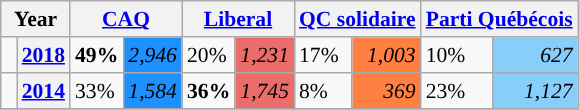<table class="wikitable" style="float:right; width:400; font-size:90%; margin-left:1em;">
<tr>
<th colspan="2" scope="col">Year</th>
<th colspan="2" scope="col"><a href='#'>CAQ</a></th>
<th colspan="2" scope="col"><a href='#'>Liberal</a></th>
<th colspan="2" scope="col"><a href='#'>QC solidaire</a></th>
<th colspan="2" scope="col"><a href='#'>Parti Québécois</a></th>
</tr>
<tr>
<td style="width: 0.25em; background-color: "></td>
<th><a href='#'>2018</a></th>
<td><strong>49%</strong></td>
<td style="text-align:right; background:#1E90FF;"><em>2,946</em></td>
<td>20%</td>
<td style="text-align:right; background:#EA6D6A;"><em>1,231</em></td>
<td>17%</td>
<td style="text-align:right; background:#FF8040;"><em>1,003</em></td>
<td>10%</td>
<td style="text-align:right; background:#87CEFA;"><em>627</em></td>
</tr>
<tr>
<td style="width: 0.25em; background-color: "></td>
<th><a href='#'>2014</a></th>
<td>33%</td>
<td style="text-align:right; background:#1E90FF;"><em>1,584</em></td>
<td><strong>36%</strong></td>
<td style="text-align:right; background:#EA6D6A;"><em>1,745</em></td>
<td>8%</td>
<td style="text-align:right; background:#FF8040;"><em>369</em></td>
<td>23%</td>
<td style="text-align:right; background:#87CEFA;"><em>1,127</em></td>
</tr>
<tr>
</tr>
</table>
